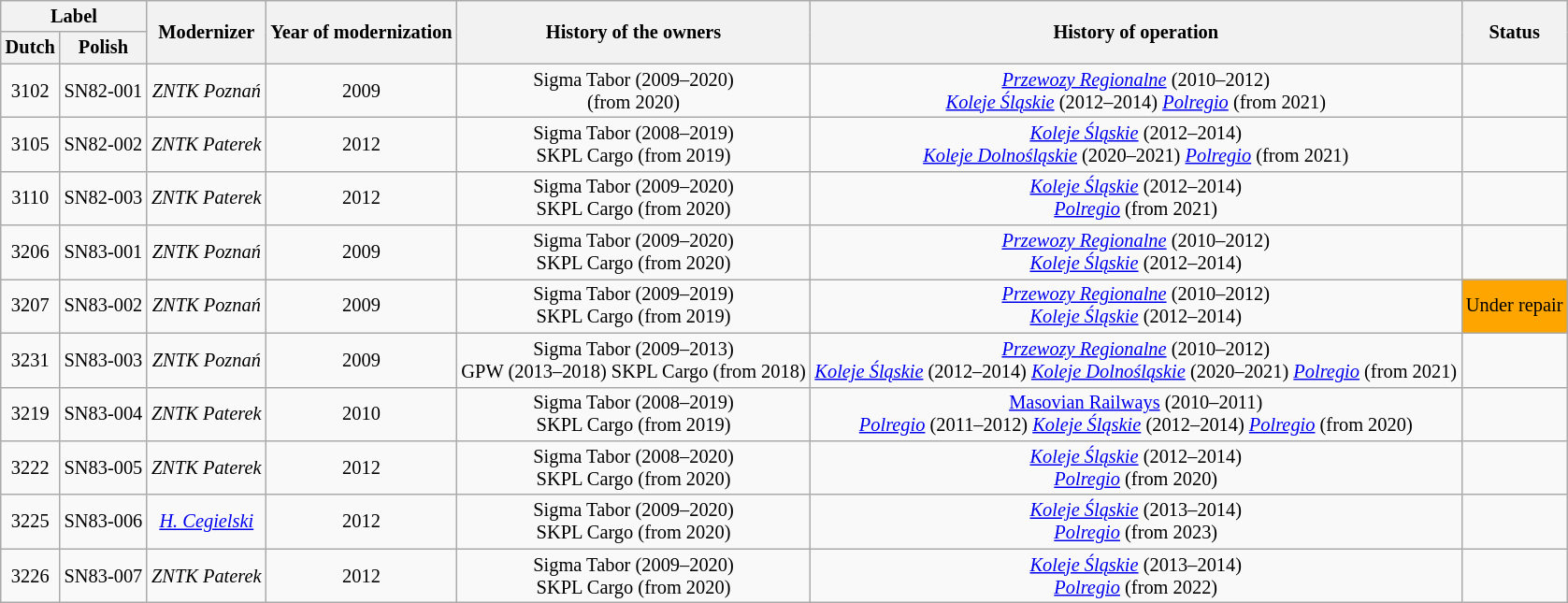<table class="wikitable sortable" style="text-align:center; font-size:85%;">
<tr>
<th colspan="2">Label</th>
<th rowspan="2">Modernizer</th>
<th rowspan="2">Year of modernization</th>
<th rowspan="2">History of the owners</th>
<th rowspan="2">History of operation</th>
<th rowspan="2">Status</th>
</tr>
<tr>
<th>Dutch</th>
<th>Polish</th>
</tr>
<tr>
<td>3102</td>
<td>SN82-001</td>
<td><em>ZNTK Poznań</em></td>
<td>2009</td>
<td>Sigma Tabor (2009–2020)<br> (from 2020)</td>
<td><em><a href='#'>Przewozy Regionalne</a></em> (2010–2012)<br><em><a href='#'>Koleje Śląskie</a></em> (2012–2014)
<em><a href='#'>Polregio</a></em> (from 2021)</td>
<td></td>
</tr>
<tr>
<td>3105</td>
<td>SN82-002</td>
<td><em>ZNTK Paterek</em></td>
<td>2012</td>
<td>Sigma Tabor (2008–2019)<br>SKPL Cargo (from 2019)</td>
<td><em><a href='#'>Koleje Śląskie</a></em> (2012–2014)<br><em><a href='#'>Koleje Dolnośląskie</a></em> (2020–2021)
<em><a href='#'>Polregio</a></em> (from 2021)</td>
<td></td>
</tr>
<tr>
<td>3110</td>
<td>SN82-003</td>
<td><em>ZNTK Paterek</em></td>
<td>2012</td>
<td>Sigma Tabor (2009–2020)<br>SKPL Cargo (from 2020)</td>
<td><em><a href='#'>Koleje Śląskie</a></em> (2012–2014)<br><em><a href='#'>Polregio</a></em> (from 2021)</td>
<td></td>
</tr>
<tr>
<td>3206</td>
<td>SN83-001</td>
<td><em>ZNTK Poznań</em></td>
<td>2009</td>
<td>Sigma Tabor (2009–2020)<br>SKPL Cargo (from 2020)</td>
<td><em><a href='#'>Przewozy Regionalne</a></em> (2010–2012)<br><em><a href='#'>Koleje Śląskie</a></em> (2012–2014)</td>
<td></td>
</tr>
<tr>
<td>3207</td>
<td>SN83-002</td>
<td><em>ZNTK Poznań</em></td>
<td>2009</td>
<td>Sigma Tabor (2009–2019)<br>SKPL Cargo (from 2019)</td>
<td><em><a href='#'>Przewozy Regionalne</a></em> (2010–2012)<br><em><a href='#'>Koleje Śląskie</a></em> (2012–2014)</td>
<td style="background:Orange">Under repair</td>
</tr>
<tr>
<td>3231</td>
<td>SN83-003</td>
<td><em>ZNTK Poznań</em></td>
<td>2009</td>
<td>Sigma Tabor (2009–2013)<br>GPW (2013–2018)
SKPL Cargo (from 2018)</td>
<td><em><a href='#'>Przewozy Regionalne</a></em> (2010–2012)<br><em><a href='#'>Koleje Śląskie</a></em> (2012–2014)
<em><a href='#'>Koleje Dolnośląskie</a></em> (2020–2021)
<em><a href='#'>Polregio</a></em> (from 2021)</td>
<td></td>
</tr>
<tr>
<td>3219</td>
<td>SN83-004</td>
<td><em>ZNTK Paterek</em></td>
<td>2010</td>
<td>Sigma Tabor (2008–2019)<br>SKPL Cargo (from 2019)</td>
<td><a href='#'>Masovian Railways</a> (2010–2011)<br><em><a href='#'>Polregio</a></em> (2011–2012)
<em><a href='#'>Koleje Śląskie</a></em> (2012–2014)
<em><a href='#'>Polregio</a></em> (from 2020)</td>
<td></td>
</tr>
<tr>
<td>3222</td>
<td>SN83-005</td>
<td><em>ZNTK Paterek</em></td>
<td>2012</td>
<td>Sigma Tabor (2008–2020)<br>SKPL Cargo (from 2020)</td>
<td><em><a href='#'>Koleje Śląskie</a></em> (2012–2014)<br><em><a href='#'>Polregio</a></em> (from 2020)</td>
<td></td>
</tr>
<tr>
<td>3225</td>
<td>SN83-006</td>
<td><em><a href='#'>H. Cegielski</a></em></td>
<td>2012</td>
<td>Sigma Tabor (2009–2020)<br>SKPL Cargo (from 2020)</td>
<td><em><a href='#'>Koleje Śląskie</a></em> (2013–2014)<br><em><a href='#'>Polregio</a></em> (from 2023)</td>
<td></td>
</tr>
<tr>
<td>3226</td>
<td>SN83-007</td>
<td><em>ZNTK Paterek</em></td>
<td>2012</td>
<td>Sigma Tabor (2009–2020)<br>SKPL Cargo (from 2020)</td>
<td><em><a href='#'>Koleje Śląskie</a></em> (2013–2014)<br><em><a href='#'>Polregio</a></em> (from 2022)</td>
<td></td>
</tr>
</table>
